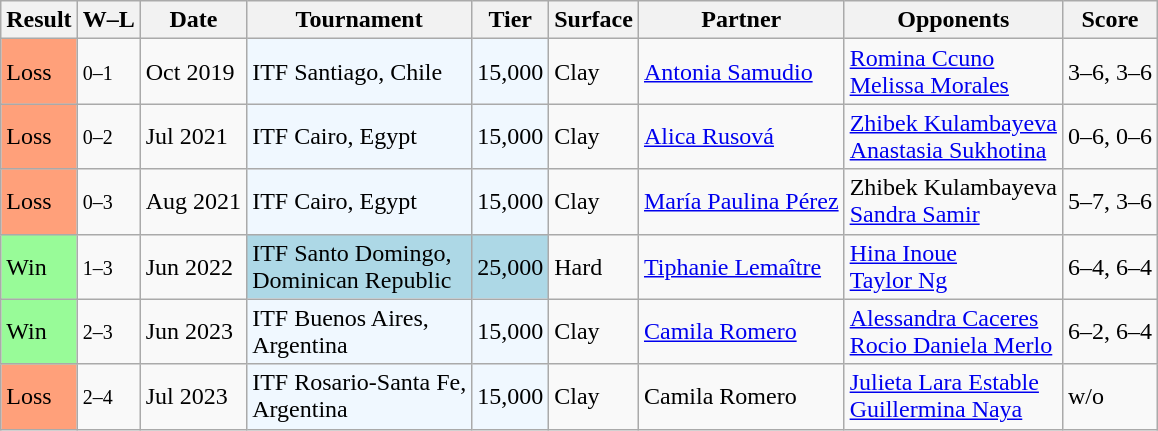<table class="sortable wikitable">
<tr>
<th>Result</th>
<th class="unsortable">W–L</th>
<th>Date</th>
<th>Tournament</th>
<th>Tier</th>
<th>Surface</th>
<th>Partner</th>
<th>Opponents</th>
<th class="unsortable">Score</th>
</tr>
<tr>
<td bgcolor=ffa07a>Loss</td>
<td><small>0–1</small></td>
<td>Oct 2019</td>
<td style="background:#f0f8ff;">ITF Santiago, Chile</td>
<td style="background:#f0f8ff;">15,000</td>
<td>Clay</td>
<td> <a href='#'>Antonia Samudio</a></td>
<td> <a href='#'>Romina Ccuno</a> <br>  <a href='#'>Melissa Morales</a></td>
<td>3–6, 3–6</td>
</tr>
<tr>
<td bgcolor=ffa07a>Loss</td>
<td><small>0–2</small></td>
<td>Jul 2021</td>
<td style="background:#f0f8ff;">ITF Cairo, Egypt</td>
<td style="background:#f0f8ff;">15,000</td>
<td>Clay</td>
<td> <a href='#'>Alica Rusová</a></td>
<td> <a href='#'>Zhibek Kulambayeva</a> <br>  <a href='#'>Anastasia Sukhotina</a></td>
<td>0–6, 0–6</td>
</tr>
<tr>
<td bgcolor=ffa07a>Loss</td>
<td><small>0–3</small></td>
<td>Aug 2021</td>
<td style="background:#f0f8ff;">ITF Cairo, Egypt</td>
<td style="background:#f0f8ff;">15,000</td>
<td>Clay</td>
<td> <a href='#'>María Paulina Pérez</a></td>
<td> Zhibek Kulambayeva <br>  <a href='#'>Sandra Samir</a></td>
<td>5–7, 3–6</td>
</tr>
<tr>
<td style="background:#98fb98;">Win</td>
<td><small>1–3</small></td>
<td>Jun 2022</td>
<td style="background:lightblue;">ITF Santo Domingo, <br>Dominican Republic</td>
<td style="background:lightblue;">25,000</td>
<td>Hard</td>
<td> <a href='#'>Tiphanie Lemaître</a></td>
<td> <a href='#'>Hina Inoue</a> <br>  <a href='#'>Taylor Ng</a></td>
<td>6–4, 6–4</td>
</tr>
<tr>
<td style="background:#98fb98;">Win</td>
<td><small>2–3</small></td>
<td>Jun 2023</td>
<td style="background:#f0f8ff;">ITF Buenos Aires, <br>Argentina</td>
<td style="background:#f0f8ff;">15,000</td>
<td>Clay</td>
<td> <a href='#'>Camila Romero</a></td>
<td> <a href='#'>Alessandra Caceres</a> <br>  <a href='#'>Rocio Daniela Merlo</a></td>
<td>6–2, 6–4</td>
</tr>
<tr>
<td bgcolor=ffa07a>Loss</td>
<td><small>2–4</small></td>
<td>Jul 2023</td>
<td style="background:#f0f8ff;">ITF Rosario-Santa Fe, <br>Argentina</td>
<td style="background:#f0f8ff;">15,000</td>
<td>Clay</td>
<td> Camila Romero</td>
<td> <a href='#'>Julieta Lara Estable</a> <br>  <a href='#'>Guillermina Naya</a></td>
<td>w/o</td>
</tr>
</table>
